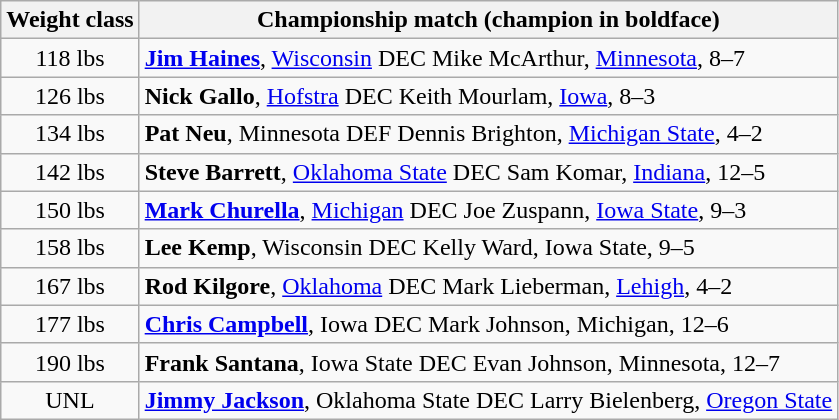<table class="wikitable" style="text-align:center">
<tr>
<th>Weight class</th>
<th>Championship match (champion in boldface)</th>
</tr>
<tr>
<td>118 lbs</td>
<td align=left><strong><a href='#'>Jim Haines</a></strong>, <a href='#'>Wisconsin</a> DEC Mike McArthur, <a href='#'>Minnesota</a>, 8–7</td>
</tr>
<tr>
<td>126 lbs</td>
<td align=left><strong>Nick Gallo</strong>, <a href='#'>Hofstra</a> DEC Keith Mourlam, <a href='#'>Iowa</a>, 8–3</td>
</tr>
<tr>
<td>134 lbs</td>
<td align=left><strong>Pat Neu</strong>, Minnesota DEF Dennis Brighton, <a href='#'>Michigan State</a>, 4–2</td>
</tr>
<tr>
<td>142 lbs</td>
<td align=left><strong>Steve Barrett</strong>, <a href='#'>Oklahoma State</a> DEC Sam Komar, <a href='#'>Indiana</a>, 12–5</td>
</tr>
<tr>
<td>150 lbs</td>
<td align=left><strong><a href='#'>Mark Churella</a></strong>, <a href='#'>Michigan</a> DEC Joe Zuspann, <a href='#'>Iowa State</a>, 9–3</td>
</tr>
<tr>
<td>158 lbs</td>
<td align=left><strong>Lee Kemp</strong>, Wisconsin DEC Kelly Ward, Iowa State, 9–5</td>
</tr>
<tr>
<td>167 lbs</td>
<td align=left><strong>Rod Kilgore</strong>, <a href='#'>Oklahoma</a> DEC Mark Lieberman, <a href='#'>Lehigh</a>, 4–2</td>
</tr>
<tr>
<td>177 lbs</td>
<td align=left><strong><a href='#'>Chris Campbell</a></strong>, Iowa DEC Mark Johnson, Michigan, 12–6</td>
</tr>
<tr>
<td>190 lbs</td>
<td align=left><strong>Frank Santana</strong>, Iowa State DEC Evan Johnson, Minnesota, 12–7</td>
</tr>
<tr>
<td>UNL</td>
<td align=left><strong><a href='#'>Jimmy Jackson</a></strong>, Oklahoma State DEC Larry Bielenberg, <a href='#'>Oregon State</a></td>
</tr>
</table>
